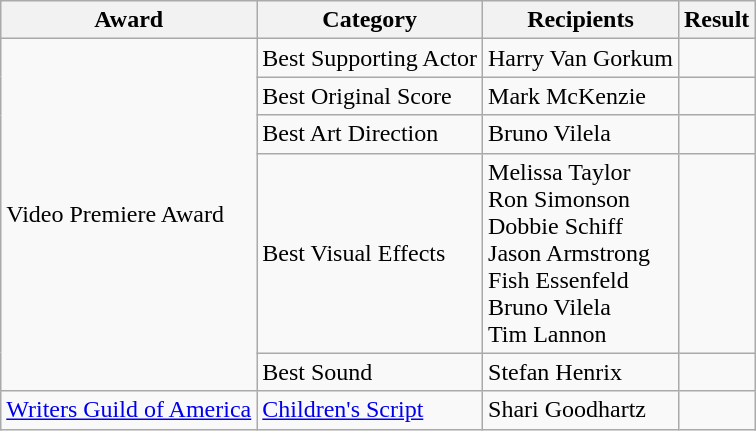<table class="wikitable sortable plainrowheaders">
<tr>
<th>Award</th>
<th>Category</th>
<th>Recipients</th>
<th>Result</th>
</tr>
<tr>
<td rowspan="5">Video Premiere Award</td>
<td>Best Supporting Actor</td>
<td>Harry Van Gorkum</td>
<td></td>
</tr>
<tr>
<td>Best Original Score</td>
<td>Mark McKenzie</td>
<td></td>
</tr>
<tr>
<td>Best Art Direction</td>
<td>Bruno Vilela</td>
<td></td>
</tr>
<tr>
<td>Best Visual Effects</td>
<td>Melissa Taylor<br>Ron Simonson<br>Dobbie Schiff<br>Jason Armstrong<br>Fish Essenfeld<br>Bruno Vilela<br>Tim Lannon</td>
<td></td>
</tr>
<tr>
<td>Best Sound</td>
<td>Stefan Henrix</td>
<td></td>
</tr>
<tr>
<td><a href='#'>Writers Guild of America</a></td>
<td><a href='#'>Children's Script</a></td>
<td>Shari Goodhartz</td>
<td></td>
</tr>
</table>
